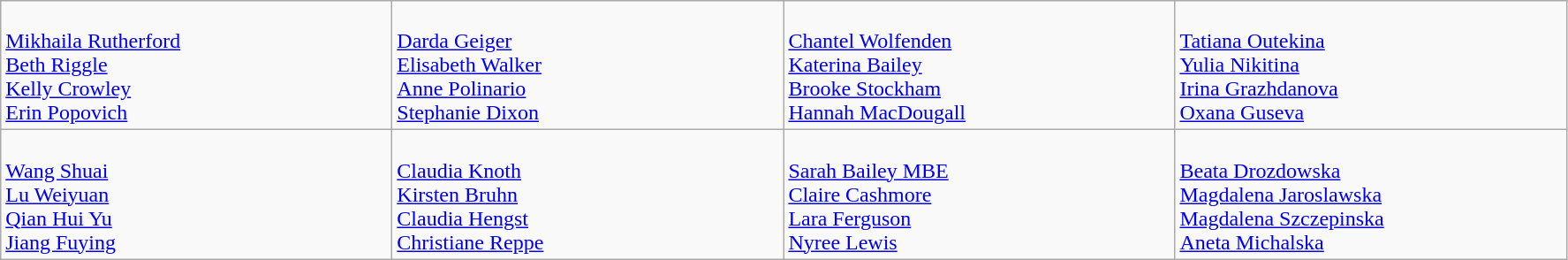<table class="wikitable">
<tr>
<td style="vertical-align:top; width:18em"><br><a href='#'>Mikhaila Rutherford</a><br><a href='#'>Beth Riggle</a><br><a href='#'>Kelly Crowley</a><br><a href='#'>Erin Popovich</a></td>
<td style="vertical-align:top; width:18em"><br><a href='#'>Darda Geiger</a><br><a href='#'>Elisabeth Walker</a><br><a href='#'>Anne Polinario</a><br><a href='#'>Stephanie Dixon</a></td>
<td style="vertical-align:top; width:18em"><br><a href='#'>Chantel Wolfenden</a><br><a href='#'>Katerina Bailey</a><br><a href='#'>Brooke Stockham</a><br><a href='#'>Hannah MacDougall</a></td>
<td style="vertical-align:top; width:18em"><br><a href='#'>Tatiana Outekina</a><br><a href='#'>Yulia Nikitina</a><br><a href='#'>Irina Grazhdanova</a><br><a href='#'>Oxana Guseva</a></td>
</tr>
<tr>
<td style="vertical-align:top; width:18em"><br><a href='#'>Wang Shuai</a><br><a href='#'>Lu Weiyuan</a><br><a href='#'>Qian Hui Yu</a><br><a href='#'>Jiang Fuying</a></td>
<td style="vertical-align:top; width:18em"><br><a href='#'>Claudia Knoth</a><br><a href='#'>Kirsten Bruhn</a><br><a href='#'>Claudia Hengst</a><br><a href='#'>Christiane Reppe</a></td>
<td style="vertical-align:top; width:18em"><br><a href='#'>Sarah Bailey MBE</a><br><a href='#'>Claire Cashmore</a><br><a href='#'>Lara Ferguson</a><br><a href='#'>Nyree Lewis</a></td>
<td style="vertical-align:top; width:18em"><br><a href='#'>Beata Drozdowska</a><br><a href='#'>Magdalena Jaroslawska</a><br><a href='#'>Magdalena Szczepinska</a><br><a href='#'>Aneta Michalska</a></td>
</tr>
</table>
